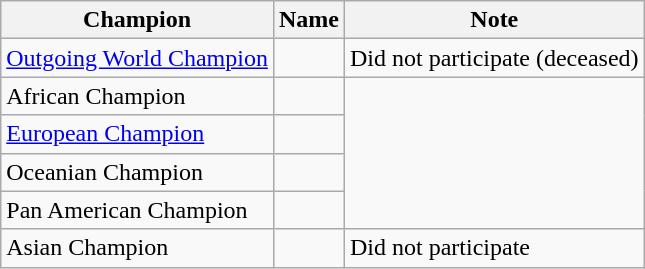<table class="wikitable">
<tr>
<th>Champion</th>
<th>Name</th>
<th>Note</th>
</tr>
<tr>
<td><a href='#'>Outgoing World Champion</a></td>
<td></td>
<td>Did not participate (deceased)</td>
</tr>
<tr>
<td>African Champion</td>
<td></td>
</tr>
<tr>
<td><a href='#'>European Champion</a></td>
<td></td>
</tr>
<tr>
<td>Oceanian Champion</td>
<td></td>
</tr>
<tr>
<td>Pan American Champion</td>
<td></td>
</tr>
<tr>
<td>Asian Champion</td>
<td></td>
<td>Did not participate</td>
</tr>
</table>
